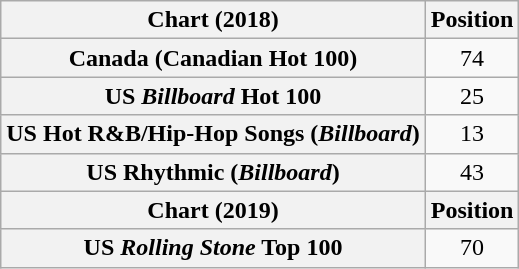<table class="wikitable sortable plainrowheaders" style="text-align:center">
<tr>
<th scope="col">Chart (2018)</th>
<th scope="col">Position</th>
</tr>
<tr>
<th scope="row">Canada (Canadian Hot 100)</th>
<td>74</td>
</tr>
<tr>
<th scope="row">US <em>Billboard</em> Hot 100</th>
<td>25</td>
</tr>
<tr>
<th scope="row">US Hot R&B/Hip-Hop Songs (<em>Billboard</em>)</th>
<td>13</td>
</tr>
<tr>
<th scope="row">US Rhythmic (<em>Billboard</em>)</th>
<td>43</td>
</tr>
<tr>
<th>Chart (2019)</th>
<th>Position</th>
</tr>
<tr>
<th scope="row">US <em>Rolling Stone</em> Top 100</th>
<td>70</td>
</tr>
</table>
